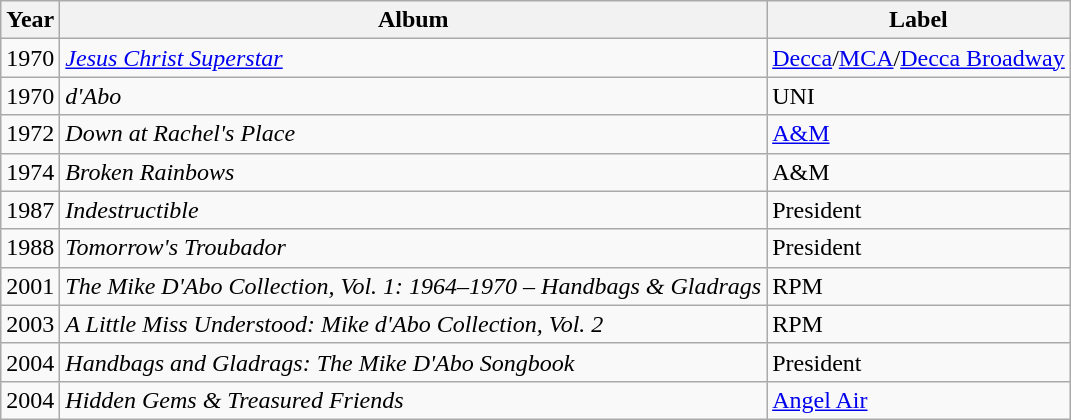<table class="wikitable">
<tr>
<th>Year</th>
<th>Album</th>
<th>Label</th>
</tr>
<tr>
<td>1970</td>
<td><em><a href='#'>Jesus Christ Superstar</a></em></td>
<td><a href='#'>Decca</a>/<a href='#'>MCA</a>/<a href='#'>Decca Broadway</a></td>
</tr>
<tr>
<td>1970</td>
<td><em>d'Abo</em></td>
<td>UNI</td>
</tr>
<tr>
<td>1972</td>
<td><em>Down at Rachel's Place</em></td>
<td><a href='#'>A&M</a></td>
</tr>
<tr>
<td>1974</td>
<td><em>Broken Rainbows</em></td>
<td>A&M</td>
</tr>
<tr>
<td>1987</td>
<td><em>Indestructible</em></td>
<td>President</td>
</tr>
<tr>
<td>1988</td>
<td><em>Tomorrow's Troubador</em></td>
<td>President</td>
</tr>
<tr>
<td>2001</td>
<td><em>The Mike D'Abo Collection, Vol. 1: 1964–1970 – Handbags & Gladrags</em></td>
<td>RPM</td>
</tr>
<tr>
<td>2003</td>
<td><em>A Little Miss Understood: Mike d'Abo Collection, Vol. 2</em></td>
<td>RPM</td>
</tr>
<tr>
<td>2004</td>
<td><em>Handbags and Gladrags: The Mike D'Abo Songbook</em></td>
<td>President</td>
</tr>
<tr>
<td>2004</td>
<td><em>Hidden Gems & Treasured Friends</em></td>
<td><a href='#'>Angel Air</a></td>
</tr>
</table>
